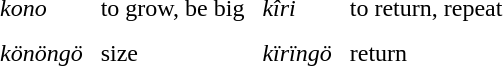<table border="0" cellspacing="0" cellpadding="6" style="border-collapse:collapse">
<tr>
<td>   </td>
<td><em>kono</em></td>
<td>to grow, be big</td>
<td><em>kîri</em></td>
<td>to return, repeat</td>
</tr>
<tr>
<td>   </td>
<td><em>könöngö</em></td>
<td>size</td>
<td><em>kïrïngö</em></td>
<td>return</td>
</tr>
</table>
